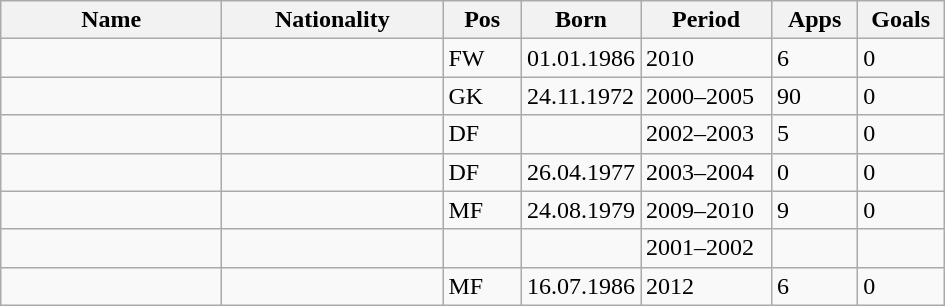<table class="wikitable sortable">
<tr>
<th width="140px">Name</th>
<th width="140px">Nationality</th>
<th width="45px">Pos</th>
<th width="65px">Born</th>
<th width="80px">Period</th>
<th width="50px">Apps</th>
<th width="50px">Goals</th>
</tr>
<tr>
<td></td>
<td></td>
<td>FW</td>
<td>01.01.1986</td>
<td>2010</td>
<td>6</td>
<td>0</td>
</tr>
<tr>
<td></td>
<td></td>
<td>GK</td>
<td>24.11.1972</td>
<td>2000–2005</td>
<td>90</td>
<td>0</td>
</tr>
<tr>
<td></td>
<td></td>
<td>DF</td>
<td></td>
<td>2002–2003</td>
<td>5</td>
<td>0</td>
</tr>
<tr>
<td></td>
<td></td>
<td>DF</td>
<td>26.04.1977</td>
<td>2003–2004</td>
<td>0</td>
<td>0</td>
</tr>
<tr>
<td></td>
<td></td>
<td>MF</td>
<td>24.08.1979</td>
<td>2009–2010</td>
<td>9</td>
<td>0</td>
</tr>
<tr>
<td></td>
<td></td>
<td></td>
<td></td>
<td>2001–2002</td>
<td></td>
<td></td>
</tr>
<tr>
<td></td>
<td></td>
<td>MF</td>
<td>16.07.1986</td>
<td>2012</td>
<td>6</td>
<td>0</td>
</tr>
</table>
